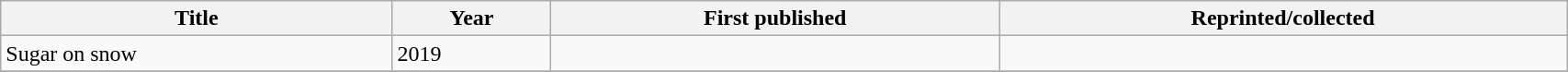<table class='wikitable sortable' width='90%'>
<tr>
<th width=25%>Title</th>
<th>Year</th>
<th>First published</th>
<th>Reprinted/collected</th>
</tr>
<tr>
<td>Sugar on snow</td>
<td>2019</td>
<td></td>
<td></td>
</tr>
<tr>
</tr>
</table>
